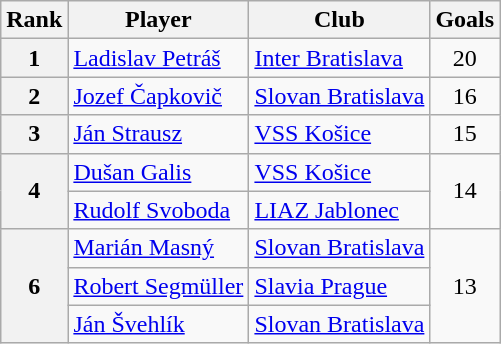<table class="wikitable" style="text-align:center">
<tr>
<th>Rank</th>
<th>Player</th>
<th>Club</th>
<th>Goals</th>
</tr>
<tr>
<th>1</th>
<td align="left"> <a href='#'>Ladislav Petráš</a></td>
<td align="left"><a href='#'>Inter Bratislava</a></td>
<td>20</td>
</tr>
<tr>
<th>2</th>
<td align="left"> <a href='#'>Jozef Čapkovič</a></td>
<td align="left"><a href='#'>Slovan Bratislava</a></td>
<td>16</td>
</tr>
<tr>
<th>3</th>
<td align="left"> <a href='#'>Ján Strausz</a></td>
<td align="left"><a href='#'>VSS Košice</a></td>
<td>15</td>
</tr>
<tr>
<th rowspan="2">4</th>
<td align="left"> <a href='#'>Dušan Galis</a></td>
<td align="left"><a href='#'>VSS Košice</a></td>
<td rowspan="2">14</td>
</tr>
<tr>
<td align="left"> <a href='#'>Rudolf Svoboda</a></td>
<td align="left"><a href='#'>LIAZ Jablonec</a></td>
</tr>
<tr>
<th rowspan="3">6</th>
<td align="left"> <a href='#'>Marián Masný</a></td>
<td align="left"><a href='#'>Slovan Bratislava</a></td>
<td rowspan="3">13</td>
</tr>
<tr>
<td align="left"> <a href='#'>Robert Segmüller</a></td>
<td align="left"><a href='#'>Slavia Prague</a></td>
</tr>
<tr>
<td align="left"> <a href='#'>Ján Švehlík</a></td>
<td align="left"><a href='#'>Slovan Bratislava</a></td>
</tr>
</table>
